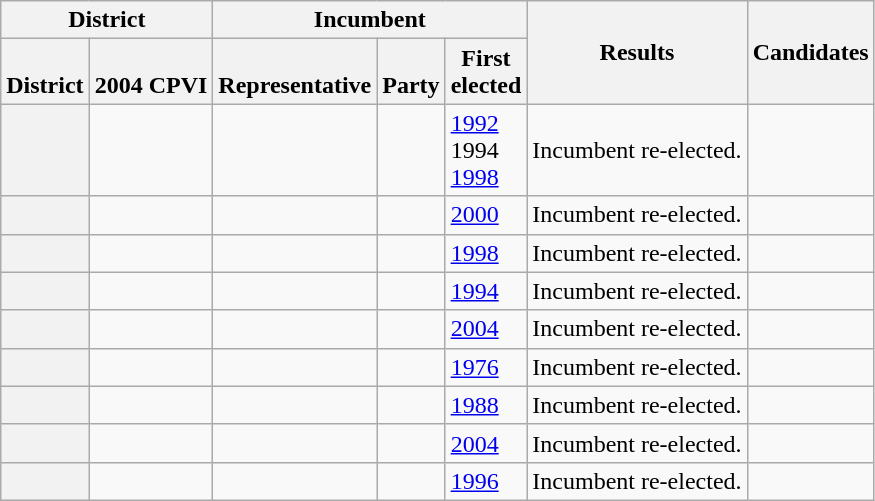<table class="wikitable sortable">
<tr>
<th colspan=2>District</th>
<th colspan=3>Incumbent</th>
<th rowspan=2>Results</th>
<th rowspan=2>Candidates</th>
</tr>
<tr valign=bottom>
<th>District</th>
<th>2004 CPVI</th>
<th>Representative</th>
<th>Party</th>
<th>First<br>elected</th>
</tr>
<tr>
<th></th>
<td></td>
<td></td>
<td></td>
<td><a href='#'>1992</a><br>1994 <br><a href='#'>1998</a></td>
<td>Incumbent re-elected.</td>
<td nowrap></td>
</tr>
<tr>
<th></th>
<td></td>
<td></td>
<td></td>
<td><a href='#'>2000</a></td>
<td>Incumbent re-elected.</td>
<td nowrap></td>
</tr>
<tr>
<th></th>
<td></td>
<td></td>
<td></td>
<td><a href='#'>1998</a></td>
<td>Incumbent re-elected.</td>
<td nowrap></td>
</tr>
<tr>
<th></th>
<td></td>
<td></td>
<td></td>
<td><a href='#'>1994</a></td>
<td>Incumbent re-elected.</td>
<td nowrap></td>
</tr>
<tr>
<th></th>
<td></td>
<td></td>
<td></td>
<td><a href='#'>2004</a></td>
<td>Incumbent re-elected.</td>
<td nowrap></td>
</tr>
<tr>
<th></th>
<td></td>
<td></td>
<td></td>
<td><a href='#'>1976</a></td>
<td>Incumbent re-elected.</td>
<td nowrap></td>
</tr>
<tr>
<th></th>
<td></td>
<td></td>
<td></td>
<td><a href='#'>1988</a></td>
<td>Incumbent re-elected.</td>
<td nowrap></td>
</tr>
<tr>
<th></th>
<td></td>
<td></td>
<td></td>
<td><a href='#'>2004</a></td>
<td>Incumbent re-elected.</td>
<td nowrap></td>
</tr>
<tr>
<th></th>
<td></td>
<td></td>
<td></td>
<td><a href='#'>1996</a></td>
<td>Incumbent re-elected.</td>
<td nowrap></td>
</tr>
</table>
